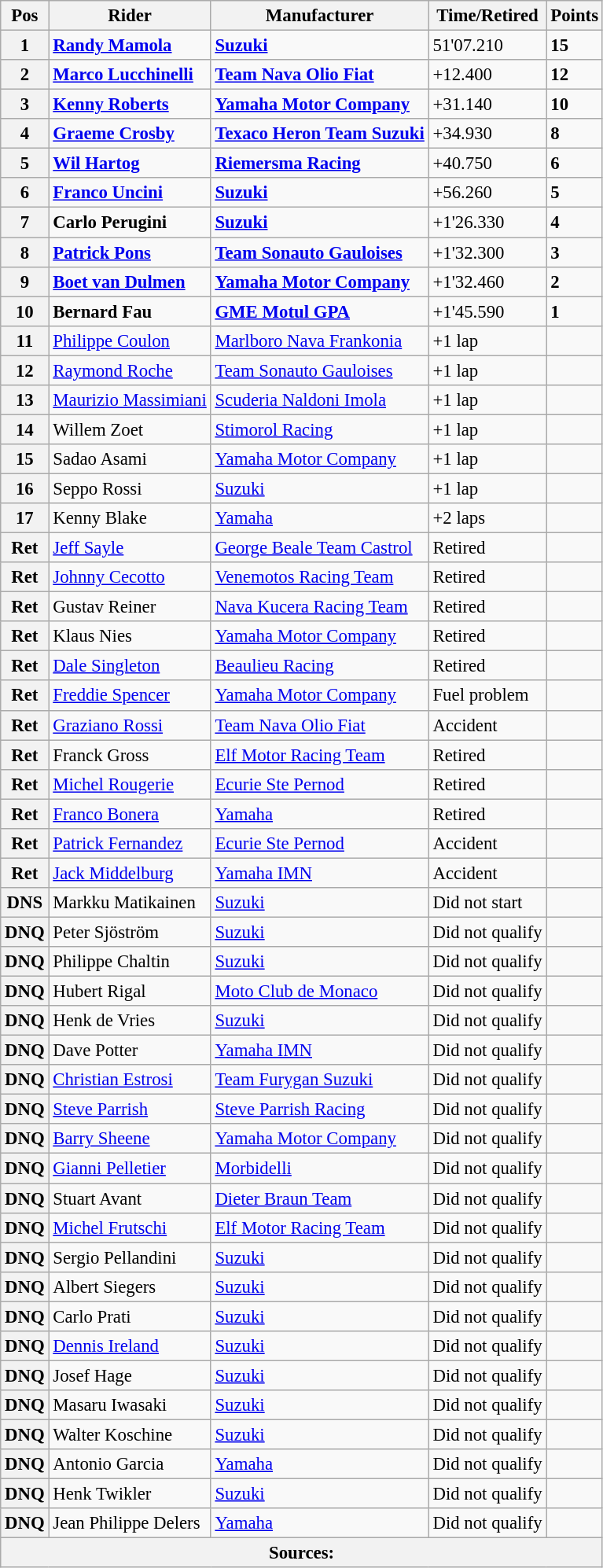<table class="wikitable" style="font-size: 95%;">
<tr>
<th>Pos</th>
<th>Rider</th>
<th>Manufacturer</th>
<th>Time/Retired</th>
<th>Points</th>
</tr>
<tr>
<th>1</th>
<td> <strong><a href='#'>Randy Mamola</a></strong></td>
<td><strong><a href='#'>Suzuki</a></strong></td>
<td>51'07.210</td>
<td><strong>15</strong></td>
</tr>
<tr>
<th>2</th>
<td> <strong><a href='#'>Marco Lucchinelli</a></strong></td>
<td><strong><a href='#'>Team Nava Olio Fiat</a></strong></td>
<td>+12.400</td>
<td><strong>12</strong></td>
</tr>
<tr>
<th>3</th>
<td> <strong><a href='#'>Kenny Roberts</a></strong></td>
<td><strong><a href='#'>Yamaha Motor Company</a></strong></td>
<td>+31.140</td>
<td><strong>10</strong></td>
</tr>
<tr>
<th>4</th>
<td> <strong><a href='#'>Graeme Crosby</a></strong></td>
<td><strong><a href='#'>Texaco Heron Team Suzuki</a></strong></td>
<td>+34.930</td>
<td><strong>8</strong></td>
</tr>
<tr>
<th>5</th>
<td> <strong><a href='#'>Wil Hartog</a></strong></td>
<td><strong><a href='#'>Riemersma Racing</a></strong></td>
<td>+40.750</td>
<td><strong>6</strong></td>
</tr>
<tr>
<th>6</th>
<td> <strong><a href='#'>Franco Uncini</a></strong></td>
<td><strong><a href='#'>Suzuki</a></strong></td>
<td>+56.260</td>
<td><strong>5</strong></td>
</tr>
<tr>
<th>7</th>
<td> <strong>Carlo Perugini</strong></td>
<td><strong><a href='#'>Suzuki</a></strong></td>
<td>+1'26.330</td>
<td><strong>4</strong></td>
</tr>
<tr>
<th>8</th>
<td> <strong><a href='#'>Patrick Pons</a></strong></td>
<td><strong><a href='#'>Team Sonauto Gauloises</a></strong></td>
<td>+1'32.300</td>
<td><strong>3</strong></td>
</tr>
<tr>
<th>9</th>
<td> <strong><a href='#'>Boet van Dulmen</a></strong></td>
<td><strong><a href='#'>Yamaha Motor Company</a></strong></td>
<td>+1'32.460</td>
<td><strong>2</strong></td>
</tr>
<tr>
<th>10</th>
<td> <strong>Bernard Fau</strong></td>
<td><strong><a href='#'>GME Motul GPA</a></strong></td>
<td>+1'45.590</td>
<td><strong>1</strong></td>
</tr>
<tr>
<th>11</th>
<td> <a href='#'>Philippe Coulon</a></td>
<td><a href='#'>Marlboro Nava Frankonia</a></td>
<td>+1 lap</td>
<td></td>
</tr>
<tr>
<th>12</th>
<td> <a href='#'>Raymond Roche</a></td>
<td><a href='#'>Team Sonauto Gauloises</a></td>
<td>+1 lap</td>
<td></td>
</tr>
<tr>
<th>13</th>
<td> <a href='#'>Maurizio Massimiani</a></td>
<td><a href='#'>Scuderia Naldoni Imola</a></td>
<td>+1 lap</td>
<td></td>
</tr>
<tr>
<th>14</th>
<td> Willem Zoet</td>
<td><a href='#'>Stimorol Racing</a></td>
<td>+1 lap</td>
<td></td>
</tr>
<tr>
<th>15</th>
<td> Sadao Asami</td>
<td><a href='#'>Yamaha Motor Company</a></td>
<td>+1 lap</td>
<td></td>
</tr>
<tr>
<th>16</th>
<td> Seppo Rossi</td>
<td><a href='#'>Suzuki</a></td>
<td>+1 lap</td>
<td></td>
</tr>
<tr>
<th>17</th>
<td> Kenny Blake</td>
<td><a href='#'>Yamaha</a></td>
<td>+2 laps</td>
<td></td>
</tr>
<tr>
<th>Ret</th>
<td> <a href='#'>Jeff Sayle</a></td>
<td><a href='#'>George Beale Team Castrol</a></td>
<td>Retired</td>
<td></td>
</tr>
<tr>
<th>Ret</th>
<td> <a href='#'>Johnny Cecotto</a></td>
<td><a href='#'>Venemotos Racing Team</a></td>
<td>Retired</td>
<td></td>
</tr>
<tr>
<th>Ret</th>
<td> Gustav Reiner</td>
<td><a href='#'>Nava Kucera Racing Team</a></td>
<td>Retired</td>
<td></td>
</tr>
<tr>
<th>Ret</th>
<td> Klaus Nies</td>
<td><a href='#'>Yamaha Motor Company</a></td>
<td>Retired</td>
<td></td>
</tr>
<tr>
<th>Ret</th>
<td> <a href='#'>Dale Singleton</a></td>
<td><a href='#'>Beaulieu Racing</a></td>
<td>Retired</td>
<td></td>
</tr>
<tr>
<th>Ret</th>
<td> <a href='#'>Freddie Spencer</a></td>
<td><a href='#'>Yamaha Motor Company</a></td>
<td>Fuel problem</td>
<td></td>
</tr>
<tr>
<th>Ret</th>
<td> <a href='#'>Graziano Rossi</a></td>
<td><a href='#'>Team Nava Olio Fiat</a></td>
<td>Accident</td>
<td></td>
</tr>
<tr>
<th>Ret</th>
<td> Franck Gross</td>
<td><a href='#'>Elf Motor Racing Team</a></td>
<td>Retired</td>
<td></td>
</tr>
<tr>
<th>Ret</th>
<td> <a href='#'>Michel Rougerie</a></td>
<td><a href='#'>Ecurie Ste Pernod</a></td>
<td>Retired</td>
<td></td>
</tr>
<tr>
<th>Ret</th>
<td> <a href='#'>Franco Bonera</a></td>
<td><a href='#'>Yamaha</a></td>
<td>Retired</td>
<td></td>
</tr>
<tr>
<th>Ret</th>
<td> <a href='#'>Patrick Fernandez</a></td>
<td><a href='#'>Ecurie Ste Pernod</a></td>
<td>Accident</td>
<td></td>
</tr>
<tr>
<th>Ret</th>
<td> <a href='#'>Jack Middelburg</a></td>
<td><a href='#'>Yamaha IMN</a></td>
<td>Accident</td>
<td></td>
</tr>
<tr>
<th>DNS</th>
<td> Markku Matikainen</td>
<td><a href='#'>Suzuki</a></td>
<td>Did not start</td>
<td></td>
</tr>
<tr>
<th>DNQ</th>
<td> Peter Sjöström</td>
<td><a href='#'>Suzuki</a></td>
<td>Did not qualify</td>
<td></td>
</tr>
<tr>
<th>DNQ</th>
<td> Philippe Chaltin</td>
<td><a href='#'>Suzuki</a></td>
<td>Did not qualify</td>
<td></td>
</tr>
<tr>
<th>DNQ</th>
<td> Hubert Rigal</td>
<td><a href='#'>Moto Club de Monaco</a></td>
<td>Did not qualify</td>
<td></td>
</tr>
<tr>
<th>DNQ</th>
<td> Henk de Vries</td>
<td><a href='#'>Suzuki</a></td>
<td>Did not qualify</td>
<td></td>
</tr>
<tr>
<th>DNQ</th>
<td> Dave Potter</td>
<td><a href='#'>Yamaha IMN</a></td>
<td>Did not qualify</td>
<td></td>
</tr>
<tr>
<th>DNQ</th>
<td> <a href='#'>Christian Estrosi</a></td>
<td><a href='#'>Team Furygan Suzuki</a></td>
<td>Did not qualify</td>
<td></td>
</tr>
<tr>
<th>DNQ</th>
<td> <a href='#'>Steve Parrish</a></td>
<td><a href='#'>Steve Parrish Racing</a></td>
<td>Did not qualify</td>
<td></td>
</tr>
<tr>
<th>DNQ</th>
<td> <a href='#'>Barry Sheene</a></td>
<td><a href='#'>Yamaha Motor Company</a></td>
<td>Did not qualify</td>
<td></td>
</tr>
<tr>
<th>DNQ</th>
<td> <a href='#'>Gianni Pelletier</a></td>
<td><a href='#'>Morbidelli</a></td>
<td>Did not qualify</td>
<td></td>
</tr>
<tr>
<th>DNQ</th>
<td> Stuart Avant</td>
<td><a href='#'>Dieter Braun Team</a></td>
<td>Did not qualify</td>
<td></td>
</tr>
<tr>
<th>DNQ</th>
<td> <a href='#'>Michel Frutschi</a></td>
<td><a href='#'>Elf Motor Racing Team</a></td>
<td>Did not qualify</td>
<td></td>
</tr>
<tr>
<th>DNQ</th>
<td> Sergio Pellandini</td>
<td><a href='#'>Suzuki</a></td>
<td>Did not qualify</td>
<td></td>
</tr>
<tr>
<th>DNQ</th>
<td> Albert Siegers</td>
<td><a href='#'>Suzuki</a></td>
<td>Did not qualify</td>
<td></td>
</tr>
<tr>
<th>DNQ</th>
<td> Carlo Prati</td>
<td><a href='#'>Suzuki</a></td>
<td>Did not qualify</td>
<td></td>
</tr>
<tr>
<th>DNQ</th>
<td> <a href='#'>Dennis Ireland</a></td>
<td><a href='#'>Suzuki</a></td>
<td>Did not qualify</td>
<td></td>
</tr>
<tr>
<th>DNQ</th>
<td> Josef Hage</td>
<td><a href='#'>Suzuki</a></td>
<td>Did not qualify</td>
<td></td>
</tr>
<tr>
<th>DNQ</th>
<td> Masaru Iwasaki</td>
<td><a href='#'>Suzuki</a></td>
<td>Did not qualify</td>
<td></td>
</tr>
<tr>
<th>DNQ</th>
<td> Walter Koschine</td>
<td><a href='#'>Suzuki</a></td>
<td>Did not qualify</td>
<td></td>
</tr>
<tr>
<th>DNQ</th>
<td> Antonio Garcia</td>
<td><a href='#'>Yamaha</a></td>
<td>Did not qualify</td>
<td></td>
</tr>
<tr>
<th>DNQ</th>
<td> Henk Twikler</td>
<td><a href='#'>Suzuki</a></td>
<td>Did not qualify</td>
<td></td>
</tr>
<tr>
<th>DNQ</th>
<td> Jean Philippe Delers</td>
<td><a href='#'>Yamaha</a></td>
<td>Did not qualify</td>
<td></td>
</tr>
<tr>
<th colspan=8>Sources:</th>
</tr>
</table>
